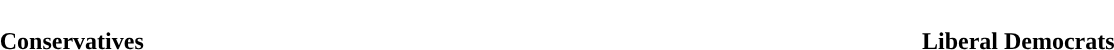<table style="width:100%; text-align:center;">
<tr style="color:white;">
<td style="background:"><strong>46</strong></td>
<td style="background:"><strong>11</strong></td>
</tr>
<tr>
<td><span><strong>Conservatives</strong></span></td>
<td><span><strong>Liberal Democrats</strong></span></td>
</tr>
</table>
